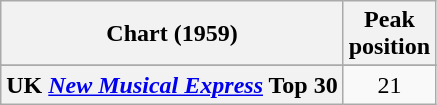<table class="wikitable sortable plainrowheaders" style="text-align:center">
<tr>
<th>Chart (1959)</th>
<th>Peak<br>position</th>
</tr>
<tr>
</tr>
<tr>
<th scope="row">UK <em><a href='#'>New Musical Express</a></em> Top 30</th>
<td>21</td>
</tr>
</table>
